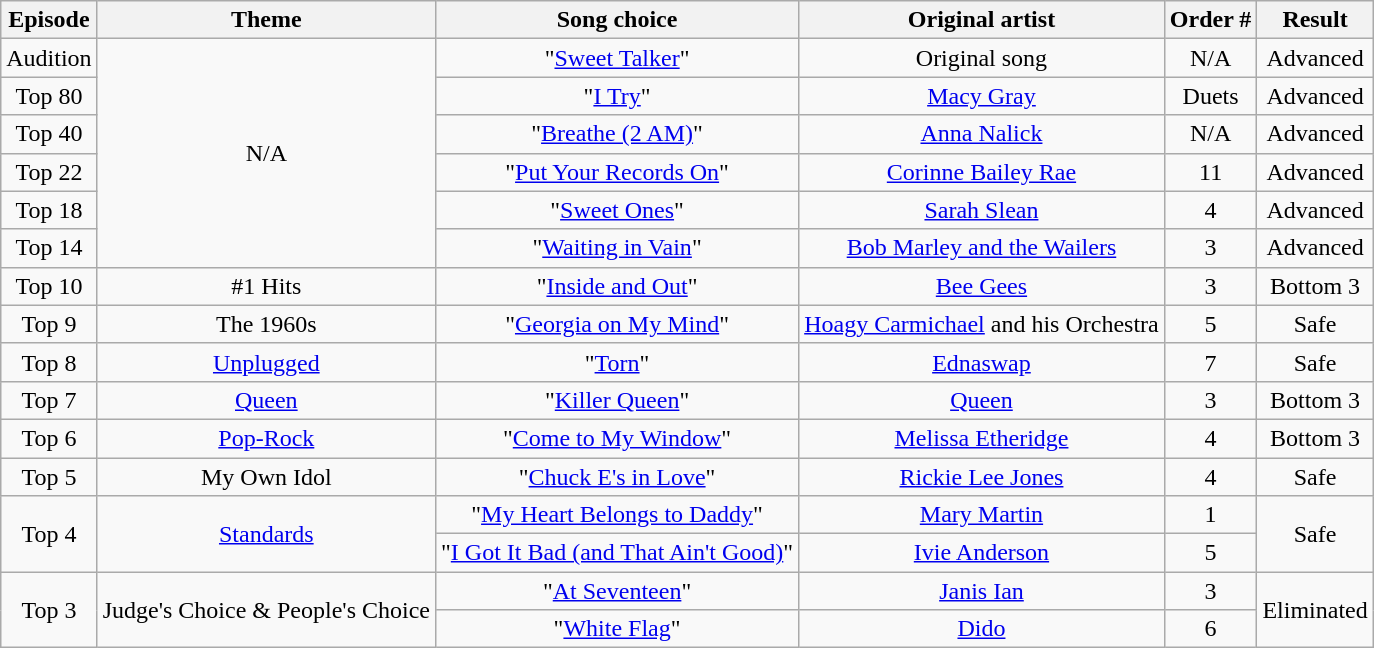<table class="wikitable collapsible collapsed" style="text-align:center;">
<tr>
<th>Episode</th>
<th>Theme</th>
<th>Song choice</th>
<th>Original artist</th>
<th>Order #</th>
<th>Result</th>
</tr>
<tr>
<td>Audition</td>
<td rowspan=6>N/A</td>
<td>"<a href='#'>Sweet Talker</a>"</td>
<td>Original song</td>
<td>N/A</td>
<td>Advanced</td>
</tr>
<tr>
<td>Top 80</td>
<td>"<a href='#'>I Try</a>"</td>
<td><a href='#'>Macy Gray</a></td>
<td>Duets</td>
<td>Advanced</td>
</tr>
<tr>
<td>Top 40</td>
<td>"<a href='#'>Breathe (2 AM)</a>"</td>
<td><a href='#'>Anna Nalick</a></td>
<td>N/A</td>
<td>Advanced</td>
</tr>
<tr>
<td>Top 22</td>
<td>"<a href='#'>Put Your Records On</a>"</td>
<td><a href='#'>Corinne Bailey Rae</a></td>
<td>11</td>
<td>Advanced</td>
</tr>
<tr>
<td>Top 18</td>
<td>"<a href='#'>Sweet Ones</a>"</td>
<td><a href='#'>Sarah Slean</a></td>
<td>4</td>
<td>Advanced</td>
</tr>
<tr>
<td>Top 14</td>
<td>"<a href='#'>Waiting in Vain</a>"</td>
<td><a href='#'>Bob Marley and the Wailers</a></td>
<td>3</td>
<td>Advanced</td>
</tr>
<tr>
<td>Top 10</td>
<td>#1 Hits</td>
<td>"<a href='#'>Inside and Out</a>"</td>
<td><a href='#'>Bee Gees</a></td>
<td>3</td>
<td>Bottom 3</td>
</tr>
<tr>
<td>Top 9</td>
<td>The 1960s</td>
<td>"<a href='#'>Georgia on My Mind</a>"</td>
<td><a href='#'>Hoagy Carmichael</a> and his Orchestra</td>
<td>5</td>
<td>Safe</td>
</tr>
<tr>
<td>Top 8</td>
<td><a href='#'>Unplugged</a></td>
<td>"<a href='#'>Torn</a>"</td>
<td><a href='#'>Ednaswap</a></td>
<td>7</td>
<td>Safe</td>
</tr>
<tr>
<td>Top 7</td>
<td><a href='#'>Queen</a></td>
<td>"<a href='#'>Killer Queen</a>"</td>
<td><a href='#'>Queen</a></td>
<td>3</td>
<td>Bottom 3</td>
</tr>
<tr>
<td>Top 6</td>
<td><a href='#'>Pop-Rock</a></td>
<td>"<a href='#'>Come to My Window</a>"</td>
<td><a href='#'>Melissa Etheridge</a></td>
<td>4</td>
<td>Bottom 3</td>
</tr>
<tr>
<td>Top 5</td>
<td>My Own Idol</td>
<td>"<a href='#'>Chuck E's in Love</a>"</td>
<td><a href='#'>Rickie Lee Jones</a></td>
<td>4</td>
<td>Safe</td>
</tr>
<tr>
<td rowspan="2">Top 4</td>
<td rowspan=2><a href='#'>Standards</a></td>
<td>"<a href='#'>My Heart Belongs to Daddy</a>"</td>
<td><a href='#'>Mary Martin</a></td>
<td>1</td>
<td rowspan="2">Safe</td>
</tr>
<tr>
<td>"<a href='#'>I Got It Bad (and That Ain't Good)</a>"</td>
<td><a href='#'>Ivie Anderson</a></td>
<td>5</td>
</tr>
<tr>
<td rowspan="2">Top 3</td>
<td rowspan=2>Judge's Choice & People's Choice</td>
<td>"<a href='#'>At Seventeen</a>"</td>
<td><a href='#'>Janis Ian</a></td>
<td>3</td>
<td rowspan="2">Eliminated</td>
</tr>
<tr>
<td>"<a href='#'>White Flag</a>"</td>
<td><a href='#'>Dido</a></td>
<td>6</td>
</tr>
</table>
